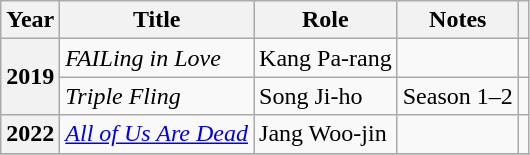<table class="wikitable sortable plainrowheaders">
<tr>
<th scope="col">Year</th>
<th scope="col">Title</th>
<th scope="col">Role</th>
<th scope="col">Notes</th>
<th scope="col" class="unsortable"></th>
</tr>
<tr>
<th scope="row" rowspan=2>2019</th>
<td><em>FAILing in Love</em></td>
<td>Kang Pa-rang</td>
<td></td>
<td></td>
</tr>
<tr>
<td><em>Triple Fling</em></td>
<td>Song Ji-ho</td>
<td>Season 1–2</td>
<td></td>
</tr>
<tr>
<th scope="row">2022</th>
<td><em><a href='#'>All of Us Are Dead</a></em></td>
<td>Jang Woo-jin</td>
<td></td>
<td></td>
</tr>
<tr>
</tr>
</table>
